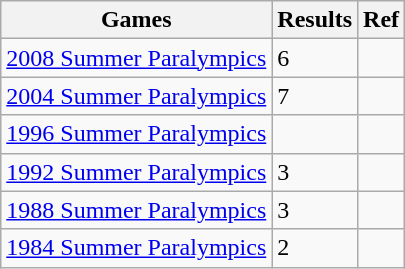<table class="wikitable">
<tr>
<th>Games</th>
<th>Results</th>
<th>Ref</th>
</tr>
<tr>
<td><a href='#'>2008 Summer Paralympics</a></td>
<td>6</td>
<td></td>
</tr>
<tr>
<td><a href='#'>2004 Summer Paralympics</a></td>
<td>7</td>
<td></td>
</tr>
<tr>
<td><a href='#'>1996 Summer Paralympics</a></td>
<td></td>
<td></td>
</tr>
<tr>
<td><a href='#'>1992 Summer Paralympics</a></td>
<td>3</td>
<td></td>
</tr>
<tr>
<td><a href='#'>1988 Summer Paralympics</a></td>
<td>3</td>
<td></td>
</tr>
<tr>
<td><a href='#'>1984 Summer Paralympics</a></td>
<td>2</td>
<td></td>
</tr>
</table>
